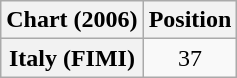<table class="wikitable plainrowheaders" style="text-align:center">
<tr>
<th>Chart (2006)</th>
<th>Position</th>
</tr>
<tr>
<th scope="row">Italy (FIMI)</th>
<td>37</td>
</tr>
</table>
